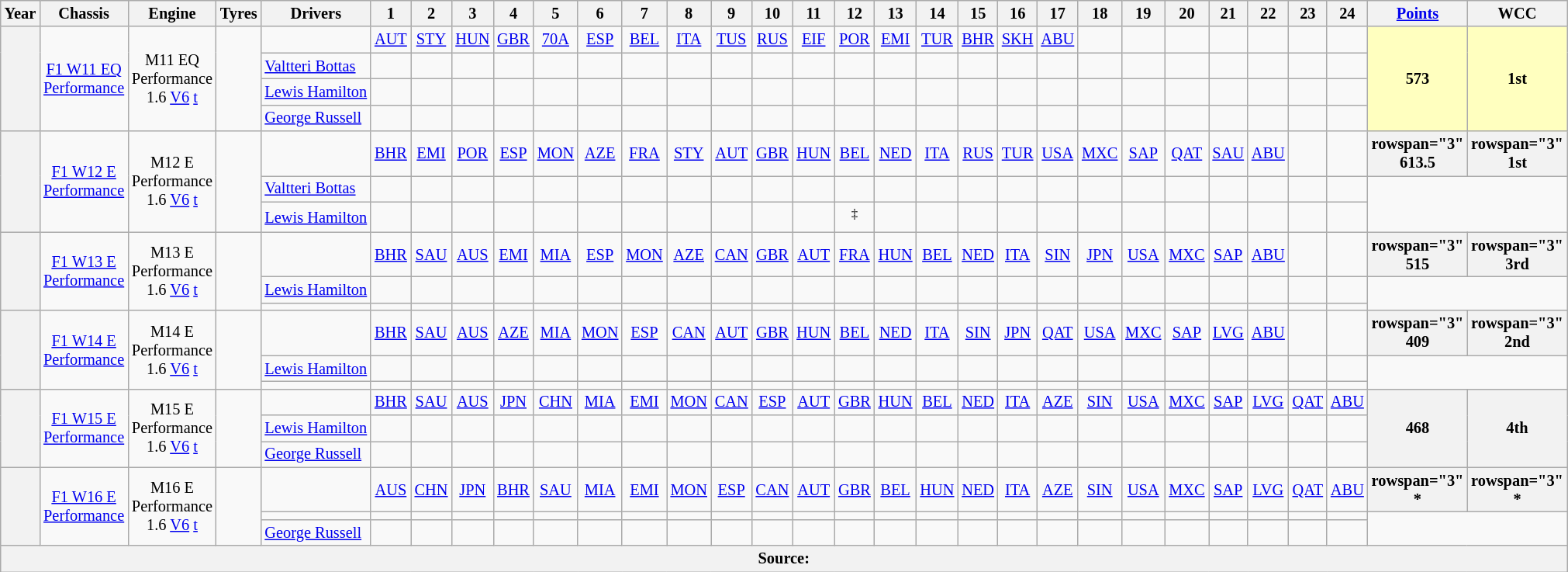<table class="wikitable" style="text-align:center; font-size:85%">
<tr>
<th>Year</th>
<th>Chassis</th>
<th>Engine</th>
<th>Tyres</th>
<th>Drivers</th>
<th>1</th>
<th>2</th>
<th>3</th>
<th>4</th>
<th>5</th>
<th>6</th>
<th>7</th>
<th>8</th>
<th>9</th>
<th>10</th>
<th>11</th>
<th>12</th>
<th>13</th>
<th>14</th>
<th>15</th>
<th>16</th>
<th>17</th>
<th>18</th>
<th>19</th>
<th>20</th>
<th>21</th>
<th>22</th>
<th>23</th>
<th>24</th>
<th><a href='#'>Points</a></th>
<th>WCC</th>
</tr>
<tr>
<th rowspan="4"></th>
<td rowspan="4"><a href='#'>F1 W11 EQ Performance</a></td>
<td rowspan="4">M11 EQ Performance 1.6 <a href='#'>V6</a> <a href='#'>t</a></td>
<td rowspan="4"></td>
<td></td>
<td><a href='#'>AUT</a></td>
<td><a href='#'>STY</a></td>
<td><a href='#'>HUN</a></td>
<td><a href='#'>GBR</a></td>
<td><a href='#'>70A</a></td>
<td><a href='#'>ESP</a></td>
<td><a href='#'>BEL</a></td>
<td><a href='#'>ITA</a></td>
<td><a href='#'>TUS</a></td>
<td><a href='#'>RUS</a></td>
<td><a href='#'>EIF</a></td>
<td><a href='#'>POR</a></td>
<td><a href='#'>EMI</a></td>
<td><a href='#'>TUR</a></td>
<td><a href='#'>BHR</a></td>
<td><a href='#'>SKH</a></td>
<td><a href='#'>ABU</a></td>
<td></td>
<td></td>
<td></td>
<td></td>
<td></td>
<td></td>
<td></td>
<th rowspan="4" style="background-color:#ffffbf">573</th>
<th rowspan="4" style="background-color:#ffffbf">1st</th>
</tr>
<tr>
<td align="left"> <a href='#'>Valtteri Bottas</a></td>
<td></td>
<td></td>
<td></td>
<td></td>
<td></td>
<td></td>
<td></td>
<td></td>
<td></td>
<td></td>
<td></td>
<td></td>
<td></td>
<td></td>
<td></td>
<td></td>
<td></td>
<td></td>
<td></td>
<td></td>
<td></td>
<td></td>
<td></td>
<td></td>
</tr>
<tr>
<td nowrap align="left"> <a href='#'>Lewis Hamilton</a></td>
<td></td>
<td></td>
<td></td>
<td></td>
<td></td>
<td></td>
<td></td>
<td></td>
<td></td>
<td></td>
<td></td>
<td></td>
<td></td>
<td></td>
<td></td>
<td></td>
<td></td>
<td></td>
<td></td>
<td></td>
<td></td>
<td></td>
<td></td>
<td></td>
</tr>
<tr>
<td align="left" nowrap> <a href='#'>George Russell</a></td>
<td></td>
<td></td>
<td></td>
<td></td>
<td></td>
<td></td>
<td></td>
<td></td>
<td></td>
<td></td>
<td></td>
<td></td>
<td></td>
<td></td>
<td></td>
<td></td>
<td></td>
<td></td>
<td></td>
<td></td>
<td></td>
<td></td>
<td></td>
<td></td>
</tr>
<tr>
<th rowspan="3"></th>
<td rowspan="3"><a href='#'>F1 W12 E Performance</a></td>
<td rowspan="3">M12 E Performance 1.6 <a href='#'>V6</a> <a href='#'>t</a></td>
<td rowspan="3"></td>
<td></td>
<td><a href='#'>BHR</a></td>
<td><a href='#'>EMI</a></td>
<td><a href='#'>POR</a></td>
<td><a href='#'>ESP</a></td>
<td><a href='#'>MON</a></td>
<td><a href='#'>AZE</a></td>
<td><a href='#'>FRA</a></td>
<td><a href='#'>STY</a></td>
<td><a href='#'>AUT</a></td>
<td><a href='#'>GBR</a></td>
<td><a href='#'>HUN</a></td>
<td><a href='#'>BEL</a></td>
<td><a href='#'>NED</a></td>
<td><a href='#'>ITA</a></td>
<td><a href='#'>RUS</a></td>
<td><a href='#'>TUR</a></td>
<td><a href='#'>USA</a></td>
<td><a href='#'>MXC</a></td>
<td><a href='#'>SAP</a></td>
<td><a href='#'>QAT</a></td>
<td><a href='#'>SAU</a></td>
<td><a href='#'>ABU</a></td>
<td></td>
<td></td>
<th>rowspan="3"  613.5</th>
<th>rowspan="3"  1st</th>
</tr>
<tr>
<td align="left"> <a href='#'>Valtteri Bottas</a></td>
<td></td>
<td></td>
<td></td>
<td></td>
<td></td>
<td></td>
<td></td>
<td></td>
<td></td>
<td></td>
<td></td>
<td></td>
<td></td>
<td></td>
<td></td>
<td></td>
<td></td>
<td></td>
<td></td>
<td></td>
<td></td>
<td></td>
<td></td>
<td></td>
</tr>
<tr>
<td align="left"> <a href='#'>Lewis Hamilton</a></td>
<td></td>
<td></td>
<td></td>
<td></td>
<td></td>
<td></td>
<td></td>
<td></td>
<td></td>
<td></td>
<td></td>
<td><sup>‡</sup></td>
<td></td>
<td></td>
<td></td>
<td></td>
<td></td>
<td></td>
<td></td>
<td></td>
<td></td>
<td></td>
<td></td>
<td></td>
</tr>
<tr>
<th rowspan="3"></th>
<td rowspan="3"><a href='#'>F1 W13 E Performance</a></td>
<td rowspan="3">M13 E Performance 1.6 <a href='#'>V6</a> <a href='#'>t</a></td>
<td rowspan="3"></td>
<td></td>
<td><a href='#'>BHR</a></td>
<td><a href='#'>SAU</a></td>
<td><a href='#'>AUS</a></td>
<td><a href='#'>EMI</a></td>
<td><a href='#'>MIA</a></td>
<td><a href='#'>ESP</a></td>
<td><a href='#'>MON</a></td>
<td><a href='#'>AZE</a></td>
<td><a href='#'>CAN</a></td>
<td><a href='#'>GBR</a></td>
<td><a href='#'>AUT</a></td>
<td><a href='#'>FRA</a></td>
<td><a href='#'>HUN</a></td>
<td><a href='#'>BEL</a></td>
<td><a href='#'>NED</a></td>
<td><a href='#'>ITA</a></td>
<td><a href='#'>SIN</a></td>
<td><a href='#'>JPN</a></td>
<td><a href='#'>USA</a></td>
<td><a href='#'>MXC</a></td>
<td><a href='#'>SAP</a></td>
<td><a href='#'>ABU</a></td>
<td></td>
<td></td>
<th>rowspan="3"  515</th>
<th>rowspan="3"  3rd</th>
</tr>
<tr>
<td align="left"> <a href='#'>Lewis Hamilton</a></td>
<td></td>
<td></td>
<td></td>
<td></td>
<td></td>
<td></td>
<td></td>
<td></td>
<td></td>
<td></td>
<td></td>
<td></td>
<td></td>
<td></td>
<td></td>
<td></td>
<td></td>
<td></td>
<td></td>
<td></td>
<td></td>
<td></td>
<td></td>
<td></td>
</tr>
<tr>
<td align=left></td>
<td></td>
<td></td>
<td></td>
<td></td>
<td></td>
<td></td>
<td></td>
<td></td>
<td></td>
<td></td>
<td></td>
<td></td>
<td></td>
<td></td>
<td></td>
<td></td>
<td></td>
<td></td>
<td></td>
<td></td>
<td></td>
<td></td>
<td></td>
<td></td>
</tr>
<tr>
<th rowspan="3"></th>
<td rowspan="3"><a href='#'>F1 W14 E Performance</a></td>
<td rowspan="3">M14 E Performance 1.6 <a href='#'>V6</a> <a href='#'>t</a></td>
<td rowspan="3"></td>
<td></td>
<td><a href='#'>BHR</a></td>
<td><a href='#'>SAU</a></td>
<td><a href='#'>AUS</a></td>
<td><a href='#'>AZE</a></td>
<td><a href='#'>MIA</a></td>
<td><a href='#'>MON</a></td>
<td><a href='#'>ESP</a></td>
<td><a href='#'>CAN</a></td>
<td><a href='#'>AUT</a></td>
<td><a href='#'>GBR</a></td>
<td><a href='#'>HUN</a></td>
<td><a href='#'>BEL</a></td>
<td><a href='#'>NED</a></td>
<td><a href='#'>ITA</a></td>
<td><a href='#'>SIN</a></td>
<td><a href='#'>JPN</a></td>
<td><a href='#'>QAT</a></td>
<td><a href='#'>USA</a></td>
<td><a href='#'>MXC</a></td>
<td><a href='#'>SAP</a></td>
<td><a href='#'>LVG</a></td>
<td><a href='#'>ABU</a></td>
<td></td>
<td></td>
<th>rowspan="3"  409</th>
<th>rowspan="3"  2nd</th>
</tr>
<tr>
<td align="left"> <a href='#'>Lewis Hamilton</a></td>
<td></td>
<td></td>
<td></td>
<td></td>
<td></td>
<td></td>
<td></td>
<td></td>
<td></td>
<td></td>
<td></td>
<td></td>
<td></td>
<td></td>
<td></td>
<td></td>
<td></td>
<td></td>
<td></td>
<td></td>
<td></td>
<td></td>
<td></td>
<td></td>
</tr>
<tr>
<td align=left></td>
<td></td>
<td></td>
<td></td>
<td></td>
<td></td>
<td></td>
<td></td>
<td></td>
<td></td>
<td></td>
<td></td>
<td></td>
<td></td>
<td></td>
<td></td>
<td></td>
<td></td>
<td></td>
<td></td>
<td></td>
<td></td>
<td></td>
<td></td>
<td></td>
</tr>
<tr>
<th rowspan="3"></th>
<td rowspan="3"><a href='#'>F1 W15 E Performance</a></td>
<td rowspan="3">M15 E Performance 1.6 <a href='#'>V6</a> <a href='#'>t</a></td>
<td rowspan="3"></td>
<td></td>
<td><a href='#'>BHR</a></td>
<td><a href='#'>SAU</a></td>
<td><a href='#'>AUS</a></td>
<td><a href='#'>JPN</a></td>
<td><a href='#'>CHN</a></td>
<td><a href='#'>MIA</a></td>
<td><a href='#'>EMI</a></td>
<td><a href='#'>MON</a></td>
<td><a href='#'>CAN</a></td>
<td><a href='#'>ESP</a></td>
<td><a href='#'>AUT</a></td>
<td><a href='#'>GBR</a></td>
<td><a href='#'>HUN</a></td>
<td><a href='#'>BEL</a></td>
<td><a href='#'>NED</a></td>
<td><a href='#'>ITA</a></td>
<td><a href='#'>AZE</a></td>
<td><a href='#'>SIN</a></td>
<td><a href='#'>USA</a></td>
<td><a href='#'>MXC</a></td>
<td><a href='#'>SAP</a></td>
<td><a href='#'>LVG</a></td>
<td><a href='#'>QAT</a></td>
<td><a href='#'>ABU</a></td>
<th rowspan="3">468</th>
<th rowspan="3">4th</th>
</tr>
<tr>
<td align="left"> <a href='#'>Lewis Hamilton</a></td>
<td></td>
<td></td>
<td></td>
<td></td>
<td></td>
<td></td>
<td></td>
<td></td>
<td></td>
<td></td>
<td></td>
<td></td>
<td></td>
<td></td>
<td></td>
<td></td>
<td></td>
<td></td>
<td></td>
<td></td>
<td></td>
<td></td>
<td></td>
<td></td>
</tr>
<tr>
<td align=left> <a href='#'>George Russell</a></td>
<td></td>
<td></td>
<td></td>
<td></td>
<td></td>
<td></td>
<td></td>
<td></td>
<td></td>
<td></td>
<td></td>
<td></td>
<td></td>
<td></td>
<td></td>
<td></td>
<td></td>
<td></td>
<td></td>
<td></td>
<td></td>
<td></td>
<td></td>
<td></td>
</tr>
<tr>
<th rowspan="3"></th>
<td rowspan="3"><a href='#'>F1 W16 E Performance</a></td>
<td rowspan="3">M16 E Performance 1.6 <a href='#'>V6</a> <a href='#'>t</a></td>
<td rowspan="3"></td>
<td></td>
<td><a href='#'>AUS</a></td>
<td><a href='#'>CHN</a></td>
<td><a href='#'>JPN</a></td>
<td><a href='#'>BHR</a></td>
<td><a href='#'>SAU</a></td>
<td><a href='#'>MIA</a></td>
<td><a href='#'>EMI</a></td>
<td><a href='#'>MON</a></td>
<td><a href='#'>ESP</a></td>
<td><a href='#'>CAN</a></td>
<td><a href='#'>AUT</a></td>
<td><a href='#'>GBR</a></td>
<td><a href='#'>BEL</a></td>
<td><a href='#'>HUN</a></td>
<td><a href='#'>NED</a></td>
<td><a href='#'>ITA</a></td>
<td><a href='#'>AZE</a></td>
<td><a href='#'>SIN</a></td>
<td><a href='#'>USA</a></td>
<td><a href='#'>MXC</a></td>
<td><a href='#'>SAP</a></td>
<td><a href='#'>LVG</a></td>
<td><a href='#'>QAT</a></td>
<td><a href='#'>ABU</a></td>
<th>rowspan="3" *</th>
<th>rowspan="3" *</th>
</tr>
<tr>
<td align=left></td>
<td></td>
<td></td>
<td></td>
<td></td>
<td></td>
<td></td>
<td></td>
<td></td>
<td></td>
<td></td>
<td></td>
<td></td>
<td></td>
<td></td>
<td></td>
<td></td>
<td></td>
<td></td>
<td></td>
<td></td>
<td></td>
<td></td>
<td></td>
<td></td>
</tr>
<tr>
<td align=left> <a href='#'>George Russell</a></td>
<td></td>
<td></td>
<td></td>
<td></td>
<td></td>
<td></td>
<td></td>
<td></td>
<td></td>
<td></td>
<td></td>
<td></td>
<td></td>
<td></td>
<td></td>
<td></td>
<td></td>
<td></td>
<td></td>
<td></td>
<td></td>
<td></td>
<td></td>
<td></td>
</tr>
<tr>
<th colspan="31">Source:</th>
</tr>
</table>
